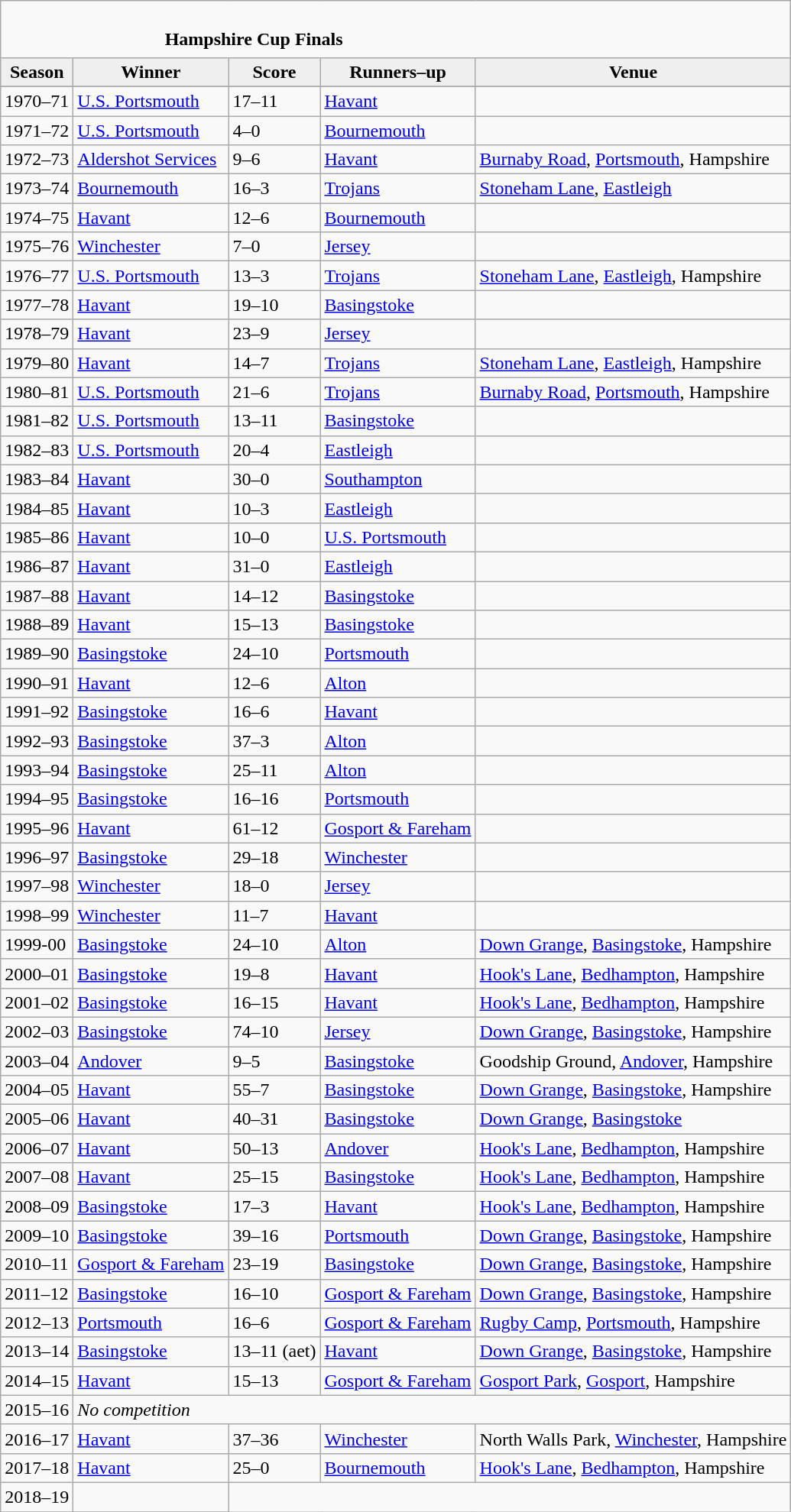<table class="wikitable" style="text-align: left;">
<tr>
<td colspan="5" cellpadding="0" cellspacing="0"><br><table border="0" style="width:100%;" cellpadding="0" cellspacing="0">
<tr>
<td style="width:20%; border:0;"></td>
<td style="border:0;"><strong>Hampshire Cup Finals</strong></td>
<td style="width:20%; border:0;"></td>
</tr>
</table>
</td>
</tr>
<tr>
<th style="background:#efefef;">Season</th>
<th style="background:#efefef">Winner</th>
<th style="background:#efefef">Score</th>
<th style="background:#efefef;">Runners–up</th>
<th style="background:#efefef;">Venue</th>
</tr>
<tr align=left>
</tr>
<tr>
<td>1970–71</td>
<td><a href='#'>U.S. Portsmouth</a></td>
<td>17–11</td>
<td><a href='#'>Havant</a></td>
<td></td>
</tr>
<tr>
<td>1971–72</td>
<td><a href='#'>U.S. Portsmouth</a></td>
<td>4–0</td>
<td><a href='#'>Bournemouth</a></td>
<td></td>
</tr>
<tr>
<td>1972–73</td>
<td><a href='#'>Aldershot Services</a></td>
<td>9–6</td>
<td><a href='#'>Havant</a></td>
<td><a href='#'>Burnaby Road</a>, <a href='#'>Portsmouth</a>, Hampshire</td>
</tr>
<tr>
<td>1973–74</td>
<td><a href='#'>Bournemouth</a></td>
<td>16–3</td>
<td><a href='#'>Trojans</a></td>
<td><a href='#'>Stoneham Lane</a>, <a href='#'>Eastleigh</a></td>
</tr>
<tr>
<td>1974–75</td>
<td><a href='#'>Havant</a></td>
<td>12–6</td>
<td><a href='#'>Bournemouth</a></td>
<td></td>
</tr>
<tr>
<td>1975–76</td>
<td><a href='#'>Winchester</a></td>
<td>7–0</td>
<td><a href='#'>Jersey</a></td>
<td></td>
</tr>
<tr>
<td>1976–77</td>
<td><a href='#'>U.S. Portsmouth</a></td>
<td>13–3</td>
<td><a href='#'>Trojans</a></td>
<td><a href='#'>Stoneham Lane</a>, <a href='#'>Eastleigh</a>, Hampshire</td>
</tr>
<tr>
<td>1977–78</td>
<td><a href='#'>Havant</a></td>
<td>19–10</td>
<td><a href='#'>Basingstoke</a></td>
<td></td>
</tr>
<tr>
<td>1978–79</td>
<td><a href='#'>Havant</a></td>
<td>23–9</td>
<td><a href='#'>Jersey</a></td>
<td></td>
</tr>
<tr>
<td>1979–80</td>
<td><a href='#'>Havant</a></td>
<td>14–7</td>
<td><a href='#'>Trojans</a></td>
<td><a href='#'>Stoneham Lane</a>, <a href='#'>Eastleigh</a>, Hampshire</td>
</tr>
<tr>
<td>1980–81</td>
<td><a href='#'>U.S. Portsmouth</a></td>
<td>21–6</td>
<td><a href='#'>Trojans</a></td>
<td><a href='#'>Burnaby Road</a>, <a href='#'>Portsmouth</a>, Hampshire</td>
</tr>
<tr>
<td>1981–82</td>
<td><a href='#'>U.S. Portsmouth</a></td>
<td>13–11</td>
<td><a href='#'>Basingstoke</a></td>
<td></td>
</tr>
<tr>
<td>1982–83</td>
<td><a href='#'>U.S. Portsmouth</a></td>
<td>20–4</td>
<td><a href='#'>Eastleigh</a></td>
<td></td>
</tr>
<tr>
<td>1983–84</td>
<td><a href='#'>Havant</a></td>
<td>30–0</td>
<td><a href='#'>Southampton</a></td>
<td></td>
</tr>
<tr>
<td>1984–85</td>
<td><a href='#'>Havant</a></td>
<td>10–3</td>
<td><a href='#'>Eastleigh</a></td>
<td></td>
</tr>
<tr>
<td>1985–86</td>
<td><a href='#'>Havant</a></td>
<td>10–0</td>
<td><a href='#'>U.S. Portsmouth</a></td>
<td></td>
</tr>
<tr>
<td>1986–87</td>
<td><a href='#'>Havant</a></td>
<td>31–0</td>
<td><a href='#'>Eastleigh</a></td>
<td></td>
</tr>
<tr>
<td>1987–88</td>
<td><a href='#'>Havant</a></td>
<td>14–12</td>
<td><a href='#'>Basingstoke</a></td>
<td></td>
</tr>
<tr>
<td>1988–89</td>
<td><a href='#'>Havant</a></td>
<td>15–13</td>
<td><a href='#'>Basingstoke</a></td>
<td></td>
</tr>
<tr>
<td>1989–90</td>
<td><a href='#'>Basingstoke</a></td>
<td>24–10</td>
<td><a href='#'>Portsmouth</a></td>
<td></td>
</tr>
<tr>
<td>1990–91</td>
<td><a href='#'>Havant</a></td>
<td>12–6</td>
<td><a href='#'>Alton</a></td>
<td></td>
</tr>
<tr>
<td>1991–92</td>
<td><a href='#'>Basingstoke</a></td>
<td>16–6</td>
<td><a href='#'>Havant</a></td>
<td></td>
</tr>
<tr>
<td>1992–93</td>
<td><a href='#'>Basingstoke</a></td>
<td>37–3</td>
<td><a href='#'>Alton</a></td>
<td></td>
</tr>
<tr>
<td>1993–94</td>
<td><a href='#'>Basingstoke</a></td>
<td>25–11</td>
<td><a href='#'>Alton</a></td>
<td></td>
</tr>
<tr>
<td>1994–95</td>
<td><a href='#'>Basingstoke</a></td>
<td>16–16</td>
<td><a href='#'>Portsmouth</a></td>
<td></td>
</tr>
<tr>
<td>1995–96</td>
<td><a href='#'>Havant</a></td>
<td>61–12</td>
<td><a href='#'>Gosport & Fareham</a></td>
<td></td>
</tr>
<tr>
<td>1996–97</td>
<td><a href='#'>Basingstoke</a></td>
<td>29–18</td>
<td><a href='#'>Winchester</a></td>
<td></td>
</tr>
<tr>
<td>1997–98</td>
<td><a href='#'>Winchester</a></td>
<td>18–0</td>
<td><a href='#'>Jersey</a></td>
<td></td>
</tr>
<tr>
<td>1998–99</td>
<td><a href='#'>Winchester</a></td>
<td>11–7</td>
<td><a href='#'>Havant</a></td>
<td></td>
</tr>
<tr>
<td>1999-00</td>
<td><a href='#'>Basingstoke</a></td>
<td>24–10</td>
<td><a href='#'>Alton</a></td>
<td><a href='#'>Down Grange</a>, <a href='#'>Basingstoke</a>, Hampshire</td>
</tr>
<tr>
<td>2000–01</td>
<td><a href='#'>Basingstoke</a></td>
<td>19–8</td>
<td><a href='#'>Havant</a></td>
<td><a href='#'>Hook's Lane</a>, <a href='#'>Bedhampton</a>, Hampshire</td>
</tr>
<tr>
<td>2001–02</td>
<td><a href='#'>Basingstoke</a></td>
<td>16–15</td>
<td><a href='#'>Havant</a></td>
<td><a href='#'>Hook's Lane</a>, <a href='#'>Bedhampton</a>, Hampshire</td>
</tr>
<tr>
<td>2002–03</td>
<td><a href='#'>Basingstoke</a></td>
<td>74–10</td>
<td><a href='#'>Jersey</a></td>
<td><a href='#'>Down Grange</a>, <a href='#'>Basingstoke</a>, Hampshire</td>
</tr>
<tr>
<td>2003–04</td>
<td><a href='#'>Andover</a></td>
<td>9–5</td>
<td><a href='#'>Basingstoke</a></td>
<td>Goodship Ground, <a href='#'>Andover</a>, Hampshire</td>
</tr>
<tr>
<td>2004–05</td>
<td><a href='#'>Havant</a></td>
<td>55–7</td>
<td><a href='#'>Basingstoke</a></td>
<td><a href='#'>Down Grange</a>, <a href='#'>Basingstoke</a>, Hampshire</td>
</tr>
<tr>
<td>2005–06</td>
<td><a href='#'>Havant</a></td>
<td>40–31</td>
<td><a href='#'>Basingstoke</a></td>
<td><a href='#'>Down Grange</a>, <a href='#'>Basingstoke</a></td>
</tr>
<tr>
<td>2006–07</td>
<td><a href='#'>Havant</a></td>
<td>50–13</td>
<td><a href='#'>Andover</a></td>
<td><a href='#'>Hook's Lane</a>, <a href='#'>Bedhampton</a>, Hampshire</td>
</tr>
<tr>
<td>2007–08</td>
<td><a href='#'>Havant</a></td>
<td>25–15</td>
<td><a href='#'>Basingstoke</a></td>
<td><a href='#'>Hook's Lane</a>, <a href='#'>Bedhampton</a>, Hampshire</td>
</tr>
<tr>
<td>2008–09</td>
<td><a href='#'>Basingstoke</a></td>
<td>17–3</td>
<td><a href='#'>Havant</a></td>
<td><a href='#'>Hook's Lane</a>, <a href='#'>Bedhampton</a>, Hampshire</td>
</tr>
<tr>
<td>2009–10</td>
<td><a href='#'>Basingstoke</a></td>
<td>39–16</td>
<td><a href='#'>Portsmouth</a></td>
<td><a href='#'>Down Grange</a>, <a href='#'>Basingstoke</a>, Hampshire</td>
</tr>
<tr>
<td>2010–11</td>
<td><a href='#'>Gosport & Fareham</a></td>
<td>23–19</td>
<td><a href='#'>Basingstoke</a></td>
<td><a href='#'>Down Grange</a>, <a href='#'>Basingstoke</a>, Hampshire</td>
</tr>
<tr>
<td>2011–12</td>
<td><a href='#'>Basingstoke</a></td>
<td>16–10</td>
<td><a href='#'>Gosport & Fareham</a></td>
<td><a href='#'>Down Grange</a>, <a href='#'>Basingstoke</a>, Hampshire</td>
</tr>
<tr>
<td>2012–13</td>
<td><a href='#'>Portsmouth</a></td>
<td>16–6</td>
<td><a href='#'>Gosport & Fareham</a></td>
<td><a href='#'>Rugby Camp</a>, <a href='#'>Portsmouth</a>, Hampshire</td>
</tr>
<tr>
<td>2013–14</td>
<td><a href='#'>Basingstoke</a></td>
<td>13–11 (aet)</td>
<td><a href='#'>Havant</a></td>
<td><a href='#'>Down Grange</a>, <a href='#'>Basingstoke</a>, Hampshire</td>
</tr>
<tr>
<td>2014–15</td>
<td><a href='#'>Havant</a></td>
<td>15–13</td>
<td><a href='#'>Gosport & Fareham</a></td>
<td><a href='#'>Gosport Park</a>, <a href='#'>Gosport</a>, Hampshire</td>
</tr>
<tr>
<td>2015–16</td>
<td Colspan=4><em>No competition</em></td>
</tr>
<tr>
<td>2016–17</td>
<td><a href='#'>Havant</a></td>
<td>37–36</td>
<td><a href='#'>Winchester</a></td>
<td>North Walls Park, <a href='#'>Winchester</a>, Hampshire</td>
</tr>
<tr>
<td>2017–18</td>
<td><a href='#'>Havant</a></td>
<td>25–0</td>
<td><a href='#'>Bournemouth</a></td>
<td><a href='#'>Hook's Lane</a>, <a href='#'>Bedhampton</a>, Hampshire</td>
</tr>
<tr>
<td>2018–19</td>
<td></td>
</tr>
<tr>
</tr>
</table>
